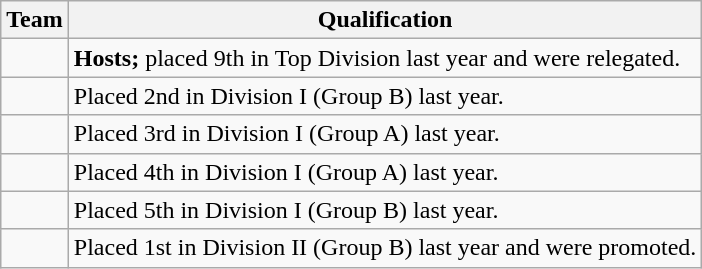<table class="wikitable">
<tr>
<th>Team</th>
<th>Qualification</th>
</tr>
<tr>
<td></td>
<td><strong>Hosts;</strong> placed 9th in Top Division last year and were relegated.</td>
</tr>
<tr>
<td></td>
<td>Placed 2nd in Division I (Group B) last year.</td>
</tr>
<tr>
<td></td>
<td>Placed 3rd in Division I (Group A) last year.</td>
</tr>
<tr>
<td></td>
<td>Placed 4th in Division I (Group A) last year.</td>
</tr>
<tr>
<td></td>
<td>Placed 5th in Division I (Group B) last year.</td>
</tr>
<tr>
<td></td>
<td>Placed 1st in Division II (Group B) last year and were promoted.</td>
</tr>
</table>
